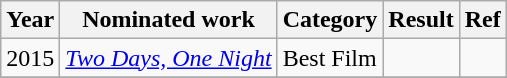<table class="wikitable sortable">
<tr>
<th>Year</th>
<th>Nominated work</th>
<th>Category</th>
<th>Result</th>
<th>Ref</th>
</tr>
<tr>
<td>2015</td>
<td><em><a href='#'>Two Days, One Night</a></em></td>
<td>Best Film</td>
<td></td>
<td></td>
</tr>
<tr>
</tr>
</table>
